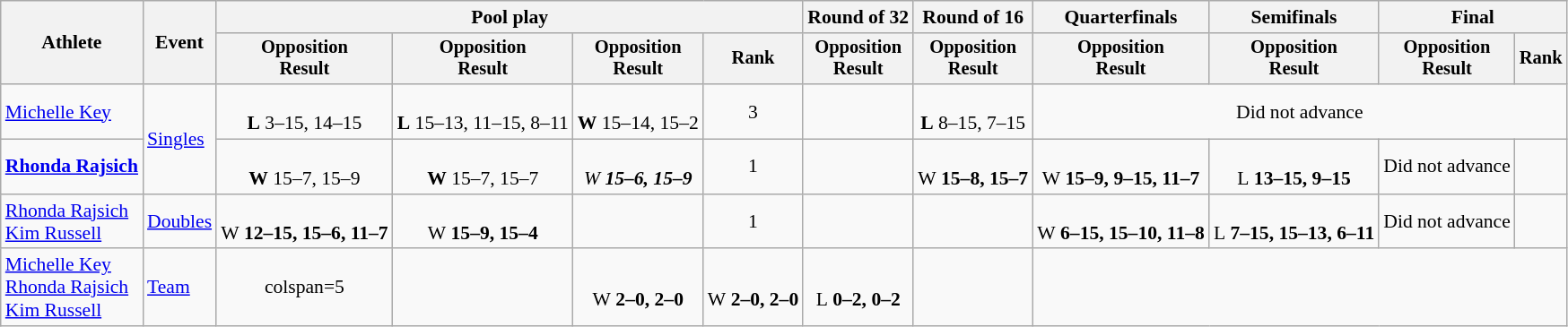<table class=wikitable style="font-size:90%;">
<tr>
<th rowspan=2>Athlete</th>
<th rowspan=2>Event</th>
<th colspan=4>Pool play</th>
<th>Round of 32</th>
<th>Round of 16</th>
<th>Quarterfinals</th>
<th>Semifinals</th>
<th colspan=2>Final</th>
</tr>
<tr style="font-size:95%">
<th>Opposition<br>Result</th>
<th>Opposition<br>Result</th>
<th>Opposition<br>Result</th>
<th>Rank</th>
<th>Opposition<br>Result</th>
<th>Opposition<br>Result</th>
<th>Opposition<br>Result</th>
<th>Opposition<br>Result</th>
<th>Opposition<br>Result</th>
<th>Rank</th>
</tr>
<tr align=center>
<td align=left><a href='#'>Michelle Key</a></td>
<td align=left rowspan=2><a href='#'>Singles</a></td>
<td><br><strong>L</strong> 3–15, 14–15</td>
<td><br><strong>L</strong> 15–13, 11–15, 8–11</td>
<td><br><strong>W</strong> 15–14, 15–2</td>
<td>3</td>
<td></td>
<td><br><strong>L</strong> 8–15, 7–15</td>
<td colspan=4>Did not advance</td>
</tr>
<tr align=center>
<td align=left><strong><a href='#'>Rhonda Rajsich</a></strong></td>
<td><br><strong>W</strong> 15–7, 15–9</td>
<td><br><strong>W</strong> 15–7, 15–7</td>
<td><br><em>W<strong> 15–6, 15–9</td>
<td>1</td>
<td></td>
<td><br></strong>W<strong> 15–8, 15–7</td>
<td><br></strong>W<strong> 15–9, 9–15, 11–7</td>
<td><br></strong>L<strong> 13–15, 9–15</td>
<td>Did not advance</td>
<td></td>
</tr>
<tr align=center>
<td align=left></strong><a href='#'>Rhonda Rajsich</a><br><a href='#'>Kim Russell</a><strong></td>
<td align=left><a href='#'>Doubles</a></td>
<td><br></strong>W<strong> 12–15, 15–6, 11–7</td>
<td><br></strong>W<strong> 15–9, 15–4</td>
<td></td>
<td>1</td>
<td></td>
<td></td>
<td><br></strong>W<strong> 6–15, 15–10, 11–8</td>
<td><br></strong>L<strong> 7–15, 15–13, 6–11</td>
<td>Did not advance</td>
<td></td>
</tr>
<tr align=center>
<td align=left></strong><a href='#'>Michelle Key</a><br><a href='#'>Rhonda Rajsich</a><br><a href='#'>Kim Russell</a><strong></td>
<td align=left><a href='#'>Team</a></td>
<td>colspan=5 </td>
<td></td>
<td><br></strong>W<strong> 2–0, 2–0</td>
<td><br></strong>W<strong> 2–0, 2–0</td>
<td><br></strong>L<strong> 0–2, 0–2</td>
<td></td>
</tr>
</table>
